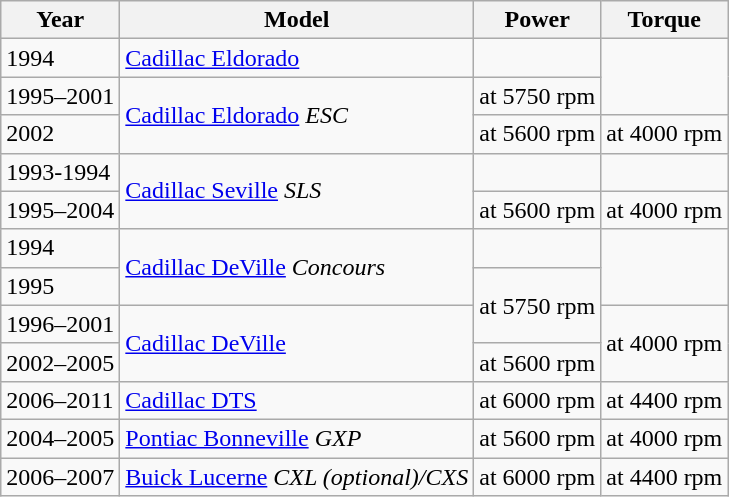<table class=wikitable>
<tr>
<th>Year</th>
<th>Model</th>
<th>Power</th>
<th>Torque</th>
</tr>
<tr>
<td>1994</td>
<td><a href='#'>Cadillac Eldorado</a></td>
<td></td>
<td rowspan=2></td>
</tr>
<tr>
<td>1995–2001</td>
<td rowspan=2><a href='#'>Cadillac Eldorado</a> <em>ESC</em></td>
<td> at 5750 rpm</td>
</tr>
<tr>
<td>2002</td>
<td> at 5600 rpm</td>
<td> at 4000 rpm</td>
</tr>
<tr>
<td>1993-1994</td>
<td rowspan=2><a href='#'>Cadillac Seville</a> <em>SLS</em></td>
<td></td>
<td></td>
</tr>
<tr>
<td>1995–2004</td>
<td> at 5600 rpm</td>
<td> at 4000 rpm</td>
</tr>
<tr>
<td>1994</td>
<td rowspan=2><a href='#'>Cadillac DeVille</a> <em>Concours</em></td>
<td></td>
<td rowspan=2></td>
</tr>
<tr>
<td>1995</td>
<td rowspan=2> at 5750 rpm</td>
</tr>
<tr>
<td>1996–2001</td>
<td rowspan=2><a href='#'>Cadillac DeVille</a></td>
<td rowspan=2> at 4000 rpm</td>
</tr>
<tr>
<td>2002–2005</td>
<td> at 5600 rpm</td>
</tr>
<tr>
<td>2006–2011</td>
<td><a href='#'>Cadillac DTS</a></td>
<td> at 6000 rpm</td>
<td> at 4400 rpm</td>
</tr>
<tr>
<td>2004–2005</td>
<td><a href='#'>Pontiac Bonneville</a> <em>GXP</em></td>
<td> at 5600 rpm</td>
<td> at 4000 rpm</td>
</tr>
<tr>
<td>2006–2007</td>
<td><a href='#'>Buick Lucerne</a> <em>CXL (optional)/CXS</em></td>
<td> at 6000 rpm</td>
<td> at 4400 rpm</td>
</tr>
</table>
